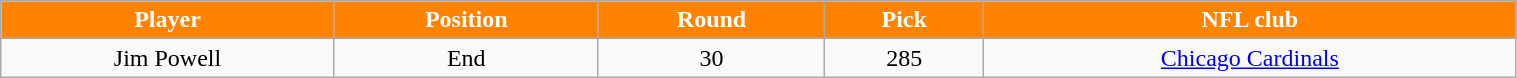<table class="wikitable" width="80%">
<tr align="center"  style="background:#FF8200;color:#FFFFFF;">
<td><strong>Player</strong></td>
<td><strong>Position</strong></td>
<td><strong>Round</strong></td>
<td><strong>Pick</strong></td>
<td><strong>NFL club</strong></td>
</tr>
<tr align="center" bgcolor="">
<td>Jim Powell</td>
<td>End</td>
<td>30</td>
<td>285</td>
<td><a href='#'>Chicago Cardinals</a></td>
</tr>
</table>
